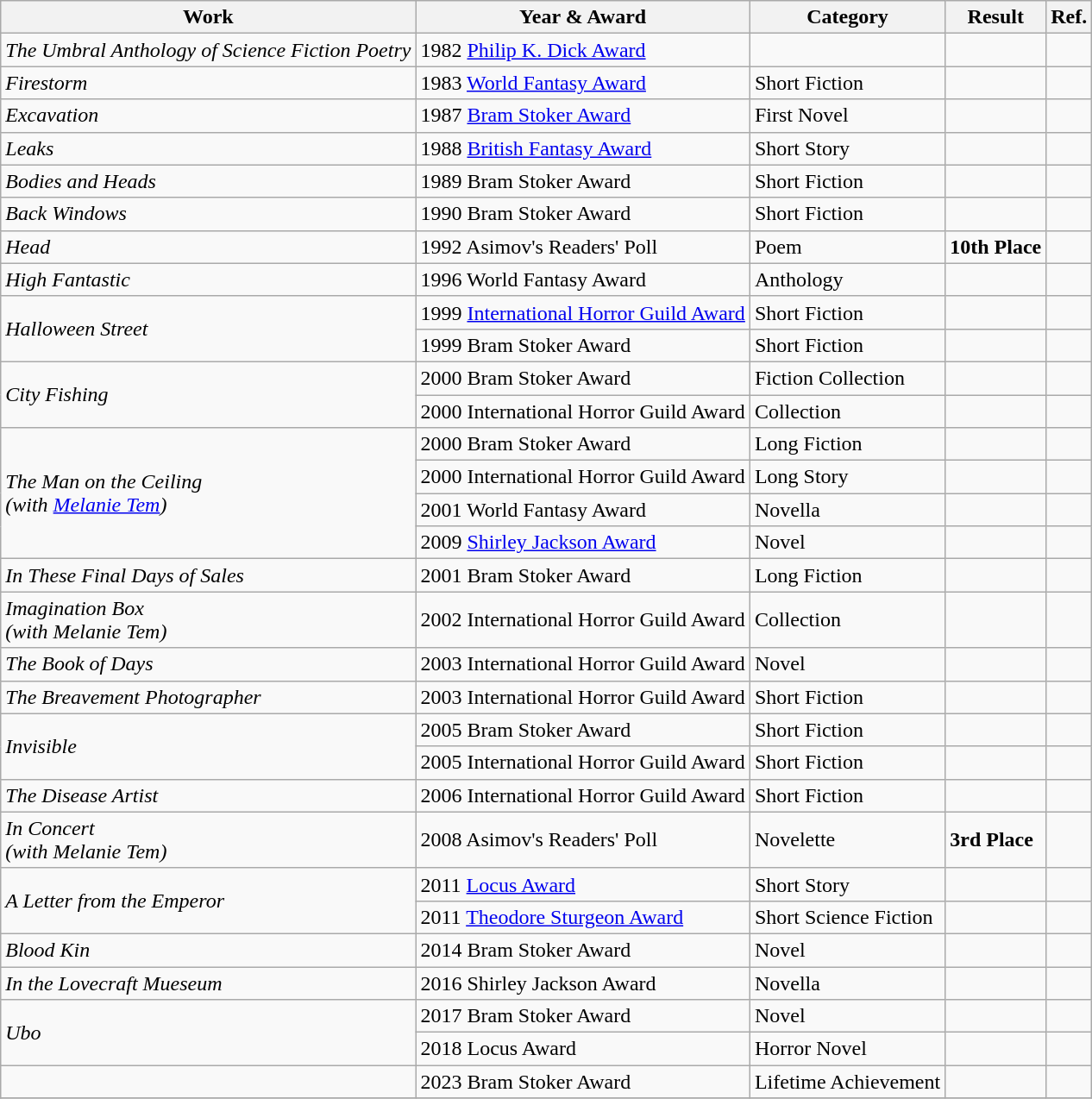<table class="wikitable">
<tr>
<th>Work</th>
<th>Year & Award</th>
<th>Category</th>
<th>Result</th>
<th>Ref.</th>
</tr>
<tr>
<td rowspan="1"><em>The Umbral Anthology of Science Fiction Poetry</em></td>
<td>1982 <a href='#'>Philip K. Dick Award</a></td>
<td></td>
<td></td>
<td></td>
</tr>
<tr>
<td rowspan="1"><em>Firestorm</em></td>
<td>1983 <a href='#'>World Fantasy Award</a></td>
<td>Short Fiction</td>
<td></td>
<td></td>
</tr>
<tr>
<td rowspan="1"><em>Excavation</em></td>
<td>1987 <a href='#'>Bram Stoker Award</a></td>
<td>First Novel</td>
<td></td>
<td></td>
</tr>
<tr>
<td rowspan="1"><em>Leaks</em></td>
<td>1988 <a href='#'>British Fantasy Award</a></td>
<td>Short Story</td>
<td></td>
<td></td>
</tr>
<tr>
<td rowspan="1"><em>Bodies and Heads</em></td>
<td>1989 Bram Stoker Award</td>
<td>Short Fiction</td>
<td></td>
<td></td>
</tr>
<tr>
<td rowspan="1"><em>Back Windows</em></td>
<td>1990 Bram Stoker Award</td>
<td>Short Fiction</td>
<td></td>
<td></td>
</tr>
<tr>
<td rowspan="1"><em>Head</em></td>
<td>1992 Asimov's Readers' Poll</td>
<td>Poem</td>
<td><strong>10th Place</strong></td>
<td></td>
</tr>
<tr>
<td rowspan="1"><em>High Fantastic</em></td>
<td>1996 World Fantasy Award</td>
<td>Anthology</td>
<td></td>
<td></td>
</tr>
<tr>
<td rowspan="2"><em>Halloween Street</em></td>
<td>1999 <a href='#'>International Horror Guild Award</a></td>
<td>Short Fiction</td>
<td></td>
<td></td>
</tr>
<tr>
<td>1999 Bram Stoker Award</td>
<td>Short Fiction</td>
<td></td>
<td></td>
</tr>
<tr>
<td rowspan="2"><em>City Fishing</em></td>
<td>2000 Bram Stoker Award</td>
<td>Fiction Collection</td>
<td></td>
<td></td>
</tr>
<tr>
<td>2000 International Horror Guild Award</td>
<td>Collection</td>
<td></td>
<td></td>
</tr>
<tr>
<td rowspan="4"><em>The Man on the Ceiling</em><br><em>(with <a href='#'>Melanie Tem</a>)</em></td>
<td>2000 Bram Stoker Award</td>
<td>Long Fiction</td>
<td></td>
<td></td>
</tr>
<tr>
<td>2000 International Horror Guild Award</td>
<td>Long Story</td>
<td></td>
<td></td>
</tr>
<tr>
<td>2001 World Fantasy Award</td>
<td>Novella</td>
<td></td>
<td></td>
</tr>
<tr>
<td>2009 <a href='#'>Shirley Jackson Award</a></td>
<td>Novel</td>
<td></td>
<td></td>
</tr>
<tr>
<td rowspan="1"><em>In These Final Days of Sales</em></td>
<td>2001 Bram Stoker Award</td>
<td>Long Fiction</td>
<td></td>
<td></td>
</tr>
<tr>
<td rowspan="1"><em>Imagination Box</em><br><em>(with Melanie Tem)</em></td>
<td>2002 International Horror Guild Award</td>
<td>Collection</td>
<td></td>
<td></td>
</tr>
<tr>
<td rowspan="1"><em>The Book of Days</em></td>
<td>2003 International Horror Guild Award</td>
<td>Novel</td>
<td></td>
<td></td>
</tr>
<tr>
<td rowspan="1"><em>The Breavement Photographer</em></td>
<td>2003 International Horror Guild Award</td>
<td>Short Fiction</td>
<td></td>
<td></td>
</tr>
<tr>
<td rowspan="2"><em>Invisible</em></td>
<td>2005 Bram Stoker Award</td>
<td>Short Fiction</td>
<td></td>
<td></td>
</tr>
<tr>
<td>2005 International Horror Guild Award</td>
<td>Short Fiction</td>
<td></td>
<td></td>
</tr>
<tr>
<td rowspan="1"><em>The Disease Artist</em></td>
<td>2006 International Horror Guild Award</td>
<td>Short Fiction</td>
<td></td>
<td></td>
</tr>
<tr>
<td rowspan="1"><em>In Concert</em><br><em>(with Melanie Tem)</em></td>
<td>2008 Asimov's Readers' Poll</td>
<td>Novelette</td>
<td><strong>3rd Place</strong></td>
<td></td>
</tr>
<tr>
<td rowspan="2"><em>A Letter from the Emperor</em></td>
<td>2011 <a href='#'>Locus Award</a></td>
<td>Short Story</td>
<td></td>
<td></td>
</tr>
<tr>
<td>2011 <a href='#'>Theodore Sturgeon Award</a></td>
<td>Short Science Fiction</td>
<td></td>
<td></td>
</tr>
<tr>
<td rowspan="1"><em>Blood Kin</em></td>
<td>2014 Bram Stoker Award</td>
<td>Novel</td>
<td></td>
<td></td>
</tr>
<tr>
<td rowspan="1"><em>In the Lovecraft Mueseum</em></td>
<td>2016 Shirley Jackson Award</td>
<td>Novella</td>
<td></td>
<td></td>
</tr>
<tr>
<td rowspan="2"><em>Ubo</em></td>
<td>2017 Bram Stoker Award</td>
<td>Novel</td>
<td></td>
<td></td>
</tr>
<tr>
<td>2018 Locus Award</td>
<td>Horror Novel</td>
<td></td>
<td></td>
</tr>
<tr>
<td rowspan="1"></td>
<td>2023 Bram Stoker Award</td>
<td>Lifetime Achievement</td>
<td></td>
<td></td>
</tr>
<tr>
</tr>
</table>
